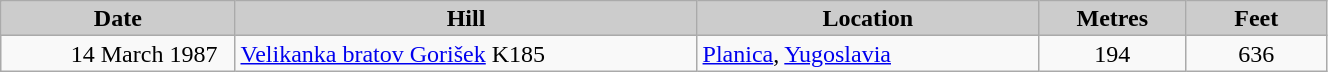<table class="wikitable sortable" style="text-align:left; line-height:16px; width:70%;">
<tr>
<th style="background-color: #ccc;" width="80">Date</th>
<th style="background-color: #ccc;" width="165">Hill</th>
<th style="background-color: #ccc;" width="120">Location</th>
<th style="background-color: #ccc;" width="45">Metres</th>
<th style="background-color: #ccc;" width="45">Feet</th>
</tr>
<tr>
<td align=right>14 March 1987  </td>
<td><a href='#'>Velikanka bratov Gorišek</a> K185</td>
<td><a href='#'>Planica</a>, <a href='#'>Yugoslavia</a></td>
<td align=center>194</td>
<td align=center>636</td>
</tr>
</table>
